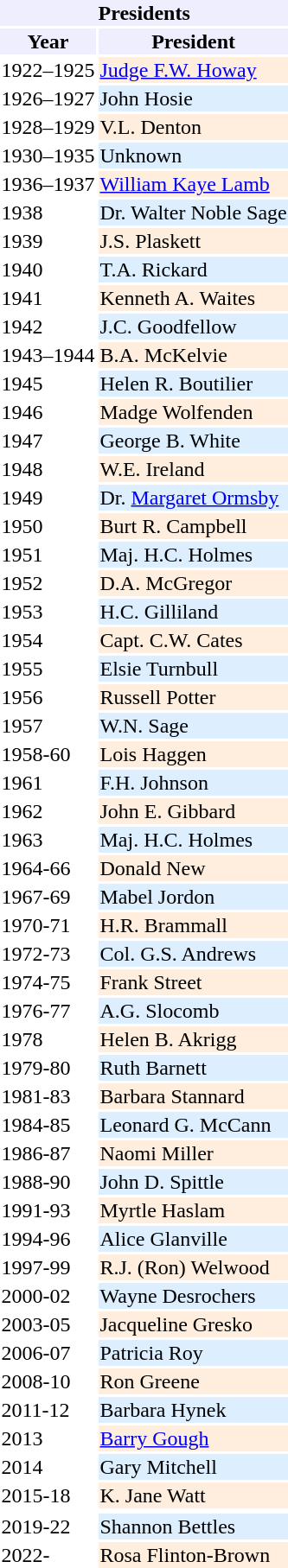<table class="toc"  style= border:2px solid #fefefe; font-size:95%;">
<tr>
<td colspan="2"  style="text-align:center; background:#eef;"><strong>Presidents</strong></td>
</tr>
<tr style="background:#eef; text-align:center;">
<td><strong>Year</strong></td>
<td><strong>President</strong></td>
</tr>
<tr>
<td>1922–1925</td>
<td style="background:#fed;"><a href='#'>Judge F.W. Howay</a></td>
</tr>
<tr>
<td>1926–1927</td>
<td style="background:#def;">John Hosie</td>
</tr>
<tr>
<td>1928–1929</td>
<td style="background:#fed;">V.L. Denton</td>
</tr>
<tr>
<td>1930–1935</td>
<td style="background:#def;">Unknown</td>
</tr>
<tr>
<td>1936–1937</td>
<td style="background:#fed;"><a href='#'>William Kaye Lamb</a></td>
</tr>
<tr>
<td>1938</td>
<td style="background:#def;">Dr. Walter Noble Sage</td>
</tr>
<tr>
<td>1939</td>
<td style="background:#fed;">J.S. Plaskett</td>
</tr>
<tr>
<td>1940</td>
<td style="background:#def;">T.A. Rickard</td>
</tr>
<tr>
<td>1941</td>
<td style="background:#fed;">Kenneth A. Waites</td>
</tr>
<tr>
<td>1942</td>
<td style="background:#def;">J.C. Goodfellow</td>
</tr>
<tr>
<td>1943–1944</td>
<td style="background:#fed;">B.A. McKelvie</td>
</tr>
<tr>
<td>1945</td>
<td style="background:#def;">Helen R. Boutilier</td>
</tr>
<tr>
<td>1946</td>
<td style="background:#fed;">Madge Wolfenden</td>
</tr>
<tr>
<td>1947</td>
<td style="background:#def;">George B. White</td>
</tr>
<tr>
<td>1948</td>
<td style="background:#fed;">W.E. Ireland</td>
</tr>
<tr>
<td>1949</td>
<td style="background:#def;">Dr. <a href='#'>Margaret Ormsby</a></td>
</tr>
<tr>
<td>1950</td>
<td style="background:#fed;">Burt R. Campbell</td>
</tr>
<tr>
<td>1951</td>
<td style="background:#def;">Maj. H.C. Holmes</td>
</tr>
<tr>
<td>1952</td>
<td style="background:#fed;">D.A. McGregor</td>
</tr>
<tr>
<td>1953</td>
<td style="background:#def;">H.C. Gilliland</td>
</tr>
<tr>
<td>1954</td>
<td style="background:#fed;">Capt. C.W. Cates</td>
</tr>
<tr>
<td>1955</td>
<td style="background:#def;">Elsie Turnbull</td>
</tr>
<tr>
<td>1956</td>
<td style="background:#fed;">Russell Potter</td>
</tr>
<tr>
<td>1957</td>
<td style="background:#def;">W.N. Sage</td>
</tr>
<tr>
<td>1958-60</td>
<td style="background:#fed;">Lois Haggen</td>
</tr>
<tr>
<td>1961</td>
<td style="background:#def;">F.H. Johnson</td>
</tr>
<tr>
<td>1962</td>
<td style="background:#fed;">John E. Gibbard</td>
</tr>
<tr>
<td>1963</td>
<td style="background:#def;">Maj. H.C. Holmes</td>
</tr>
<tr>
<td>1964-66</td>
<td style="background:#fed;">Donald New</td>
</tr>
<tr>
<td>1967-69</td>
<td style="background:#def;">Mabel Jordon</td>
</tr>
<tr>
<td>1970-71</td>
<td style="background:#fed;">H.R. Brammall</td>
</tr>
<tr>
<td>1972-73</td>
<td style="background:#def;">Col. G.S. Andrews</td>
</tr>
<tr>
<td>1974-75</td>
<td style="background:#fed;">Frank Street</td>
</tr>
<tr>
<td>1976-77</td>
<td style="background:#def;">A.G. Slocomb</td>
</tr>
<tr>
<td>1978</td>
<td style="background:#fed;">Helen B. Akrigg</td>
</tr>
<tr>
<td>1979-80</td>
<td style="background:#def;">Ruth Barnett</td>
</tr>
<tr>
<td>1981-83</td>
<td style="background:#fed;">Barbara Stannard</td>
</tr>
<tr>
<td>1984-85</td>
<td style="background:#def;">Leonard G. McCann</td>
</tr>
<tr>
<td>1986-87</td>
<td style="background:#fed;">Naomi Miller</td>
</tr>
<tr>
<td>1988-90</td>
<td style="background:#def;">John D. Spittle</td>
</tr>
<tr>
<td>1991-93</td>
<td style="background:#fed;">Myrtle Haslam</td>
</tr>
<tr>
<td>1994-96</td>
<td style="background:#def;">Alice Glanville</td>
</tr>
<tr>
<td>1997-99</td>
<td style="background:#fed;">R.J. (Ron) Welwood</td>
</tr>
<tr>
<td>2000-02</td>
<td style="background:#def;">Wayne Desrochers</td>
</tr>
<tr>
<td>2003-05</td>
<td style="background:#fed;">Jacqueline Gresko</td>
</tr>
<tr>
<td>2006-07</td>
<td style="background:#def;">Patricia Roy</td>
</tr>
<tr>
<td>2008-10</td>
<td style="background:#fed;">Ron Greene</td>
</tr>
<tr>
<td>2011-12</td>
<td style="background:#def;">Barbara Hynek</td>
</tr>
<tr>
<td>2013</td>
<td style="background:#fed;"><a href='#'>Barry Gough</a></td>
</tr>
<tr>
<td>2014</td>
<td style="background:#def;">Gary Mitchell</td>
</tr>
<tr>
<td>2015-18</td>
<td style="background:#fed;">K. Jane Watt</td>
</tr>
<tr>
</tr>
<tr>
<td>2019-22</td>
<td style="background:#def;">Shannon Bettles</td>
</tr>
<tr>
<td>2022-</td>
<td style="background:#fed;">Rosa Flinton-Brown</td>
</tr>
<tr>
</tr>
<tr>
</tr>
</table>
